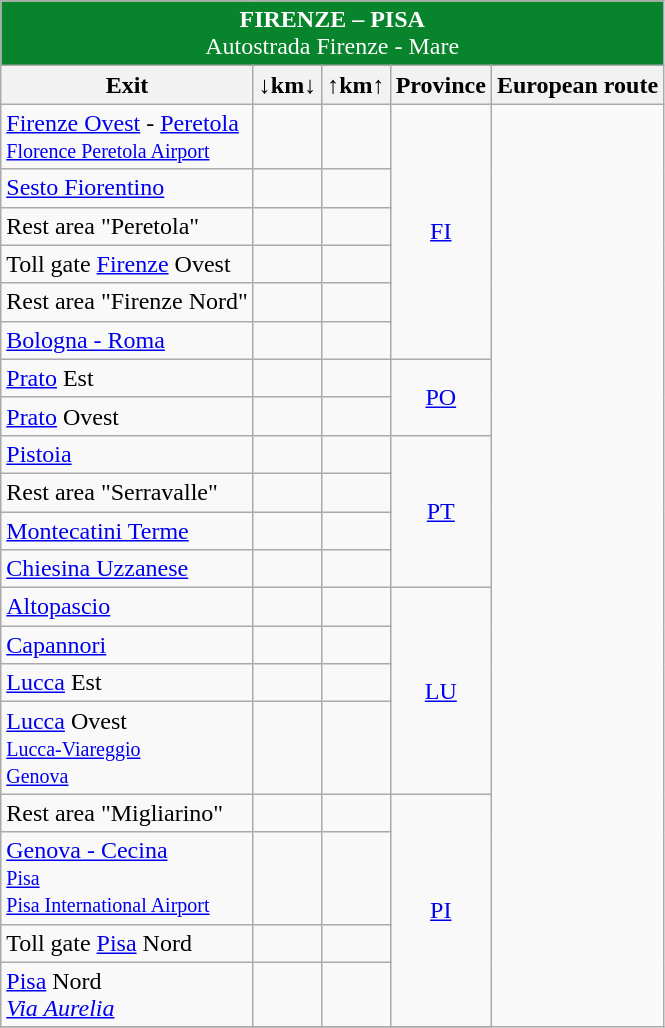<table class="wikitable">
<tr align="center" style="color: white;" bgcolor="#08842c">
<td colspan="6"><strong> FIRENZE – PISA</strong><br>Autostrada Firenze - Mare</td>
</tr>
<tr>
<th><strong>Exit</strong></th>
<th align="center"><strong>↓km↓</strong></th>
<th align="center"><strong>↑km↑</strong></th>
<th align="center"><strong>Province</strong></th>
<th align="center"><strong>European route</strong></th>
</tr>
<tr>
<td> <a href='#'>Firenze Ovest</a> - <a href='#'>Peretola</a><br><small> <a href='#'>Florence Peretola Airport</a></small></td>
<td align="right"></td>
<td align="right"></td>
<td align="center" rowspan=6><a href='#'>FI</a></td>
<td align="center" rowspan=21></td>
</tr>
<tr>
<td> <a href='#'>Sesto Fiorentino</a></td>
<td align="right"></td>
<td align="right"></td>
</tr>
<tr>
<td>  Rest area "Peretola"</td>
<td align="right"></td>
<td align="right"></td>
</tr>
<tr>
<td> Toll gate <a href='#'>Firenze</a> Ovest</td>
<td align="right"></td>
<td align="right"></td>
</tr>
<tr>
<td>  Rest area "Firenze Nord"</td>
<td align="right"></td>
<td align="right"></td>
</tr>
<tr>
<td>   <a href='#'>Bologna - Roma</a></td>
<td align="right"></td>
<td align="right"></td>
</tr>
<tr>
<td> <a href='#'>Prato</a> Est</td>
<td align="right"></td>
<td align="right"></td>
<td align="center" rowspan=2><a href='#'>PO</a></td>
</tr>
<tr>
<td> <a href='#'>Prato</a> Ovest</td>
<td align="right"></td>
<td align="right"></td>
</tr>
<tr>
<td> <a href='#'>Pistoia</a></td>
<td align="right"></td>
<td align="right"></td>
<td align="center" rowspan=4><a href='#'>PT</a></td>
</tr>
<tr>
<td>  Rest area "Serravalle"</td>
<td align="right"></td>
<td align="right"></td>
</tr>
<tr>
<td> <a href='#'>Montecatini Terme</a></td>
<td align="right"></td>
<td align="right"></td>
</tr>
<tr>
<td> <a href='#'>Chiesina Uzzanese</a></td>
<td align="right"></td>
<td align="right"></td>
</tr>
<tr>
<td> <a href='#'>Altopascio</a></td>
<td align="right"></td>
<td align="right"></td>
<td align="center" rowspan=4><a href='#'>LU</a></td>
</tr>
<tr>
<td> <a href='#'>Capannori</a></td>
<td align="right"></td>
<td align="right"></td>
</tr>
<tr>
<td> <a href='#'>Lucca</a> Est</td>
<td align="right"></td>
<td align="right"></td>
</tr>
<tr>
<td> <a href='#'>Lucca</a> Ovest<br><small> <a href='#'>Lucca-Viareggio</a><br> <a href='#'>Genova</a></small></td>
<td align="right"></td>
<td align="right"></td>
</tr>
<tr>
<td>  Rest area "Migliarino"</td>
<td align="right"></td>
<td align="right"></td>
<td align="center" rowspan=4><a href='#'>PI</a></td>
</tr>
<tr>
<td>   <a href='#'>Genova - Cecina</a><br><small> <a href='#'>Pisa</a> <br> <a href='#'>Pisa International Airport</a></small></td>
<td align="right"></td>
<td align="right"></td>
</tr>
<tr>
<td> Toll gate <a href='#'>Pisa</a> Nord</td>
<td align="right"></td>
<td align="right"></td>
</tr>
<tr>
<td> <a href='#'>Pisa</a> Nord<br> <em><a href='#'>Via Aurelia</a></em></td>
<td align="right"></td>
<td align="right"></td>
</tr>
<tr>
</tr>
</table>
